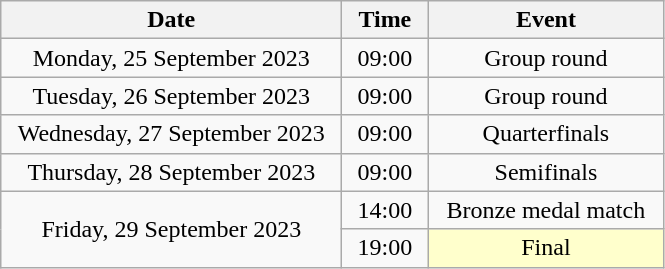<table class = "wikitable" style="text-align:center;">
<tr>
<th width=220>Date</th>
<th width=50>Time</th>
<th width=150>Event</th>
</tr>
<tr>
<td>Monday, 25 September 2023</td>
<td>09:00</td>
<td>Group round</td>
</tr>
<tr>
<td>Tuesday, 26 September 2023</td>
<td>09:00</td>
<td>Group round</td>
</tr>
<tr>
<td>Wednesday, 27 September 2023</td>
<td>09:00</td>
<td>Quarterfinals</td>
</tr>
<tr>
<td>Thursday, 28 September 2023</td>
<td>09:00</td>
<td>Semifinals</td>
</tr>
<tr>
<td rowspan=2>Friday, 29 September 2023</td>
<td>14:00</td>
<td>Bronze medal match</td>
</tr>
<tr>
<td>19:00</td>
<td style="background:#ffffcc;">Final</td>
</tr>
</table>
